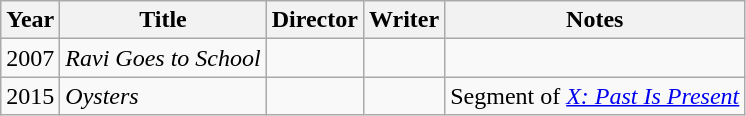<table class="wikitable">
<tr>
<th>Year</th>
<th>Title</th>
<th>Director</th>
<th>Writer</th>
<th>Notes</th>
</tr>
<tr>
<td>2007</td>
<td><em>Ravi Goes to School</em></td>
<td></td>
<td></td>
<td></td>
</tr>
<tr>
<td>2015</td>
<td><em>Oysters</em></td>
<td></td>
<td></td>
<td>Segment of <em><a href='#'>X: Past Is Present</a></em></td>
</tr>
</table>
